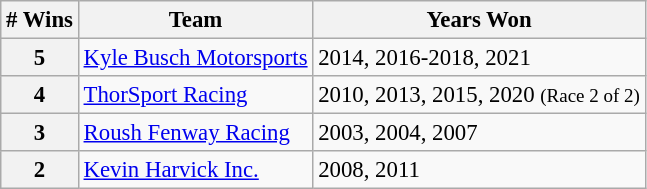<table class="wikitable" style="font-size: 95%;">
<tr>
<th># Wins</th>
<th>Team</th>
<th>Years Won</th>
</tr>
<tr>
<th>5</th>
<td><a href='#'>Kyle Busch Motorsports</a></td>
<td>2014, 2016-2018, 2021</td>
</tr>
<tr>
<th>4</th>
<td><a href='#'>ThorSport Racing</a></td>
<td>2010, 2013, 2015, 2020 <small>(Race 2 of 2)</small></td>
</tr>
<tr>
<th>3</th>
<td><a href='#'>Roush Fenway Racing</a></td>
<td>2003, 2004, 2007</td>
</tr>
<tr>
<th>2</th>
<td><a href='#'>Kevin Harvick Inc.</a></td>
<td>2008, 2011</td>
</tr>
</table>
